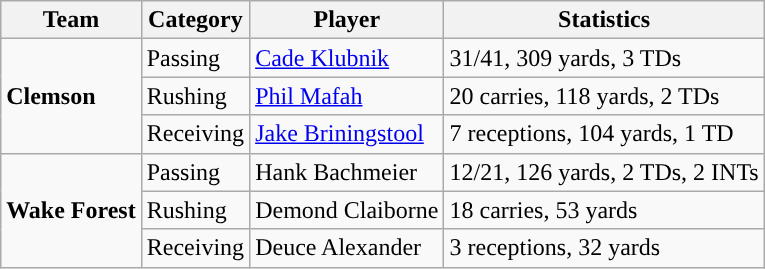<table class="wikitable" style="float: right;">
<tr>
<th>Team</th>
<th>Category</th>
<th>Player</th>
<th>Statistics</th>
</tr>
<tr>
<td rowspan=3><strong>Clemson</strong></td>
<td>Passing</td>
<td><a href='#'>Cade Klubnik</a></td>
<td>31/41, 309 yards, 3 TDs</td>
</tr>
<tr>
<td>Rushing</td>
<td><a href='#'>Phil Mafah</a></td>
<td>20 carries, 118 yards, 2 TDs</td>
</tr>
<tr>
<td>Receiving</td>
<td><a href='#'>Jake Briningstool</a></td>
<td>7 receptions, 104 yards, 1 TD</td>
</tr>
<tr>
<td rowspan=3><strong>Wake Forest</strong></td>
<td>Passing</td>
<td>Hank Bachmeier</td>
<td>12/21, 126 yards, 2 TDs, 2 INTs</td>
</tr>
<tr>
<td>Rushing</td>
<td>Demond Claiborne</td>
<td>18 carries, 53 yards</td>
</tr>
<tr>
<td>Receiving</td>
<td>Deuce Alexander</td>
<td>3 receptions, 32 yards</td>
</tr>
</table>
